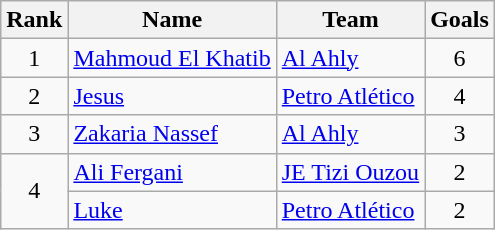<table class="wikitable" style="text-align:center">
<tr>
<th>Rank</th>
<th>Name</th>
<th>Team</th>
<th>Goals</th>
</tr>
<tr>
<td rowspan=1>1</td>
<td align="left"> <a href='#'>Mahmoud El Khatib</a></td>
<td align="left"> <a href='#'>Al Ahly</a></td>
<td>6</td>
</tr>
<tr>
<td rowspan=1>2</td>
<td align="left"> <a href='#'>Jesus</a></td>
<td align="left"> <a href='#'>Petro Atlético</a></td>
<td>4</td>
</tr>
<tr>
<td rowspan=1>3</td>
<td align="left"> <a href='#'>Zakaria Nassef</a></td>
<td align="left"> <a href='#'>Al Ahly</a></td>
<td>3</td>
</tr>
<tr>
<td rowspan=2>4</td>
<td align="left"> <a href='#'>Ali Fergani</a></td>
<td align="left"> <a href='#'>JE Tizi Ouzou</a></td>
<td>2</td>
</tr>
<tr>
<td align="left"> <a href='#'>Luke</a></td>
<td align="left"> <a href='#'>Petro Atlético</a></td>
<td>2</td>
</tr>
</table>
